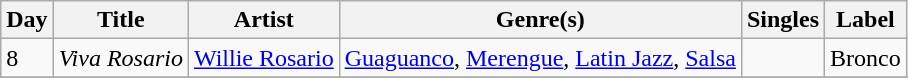<table class="wikitable sortable" style="text-align: left;">
<tr>
<th>Day</th>
<th>Title</th>
<th>Artist</th>
<th>Genre(s)</th>
<th>Singles</th>
<th>Label</th>
</tr>
<tr>
<td>8</td>
<td><em>Viva Rosario</em></td>
<td><a href='#'>Willie Rosario</a></td>
<td><a href='#'>Guaguanco</a>, <a href='#'>Merengue</a>, <a href='#'>Latin Jazz</a>, <a href='#'>Salsa</a></td>
<td></td>
<td>Bronco</td>
</tr>
<tr>
</tr>
</table>
